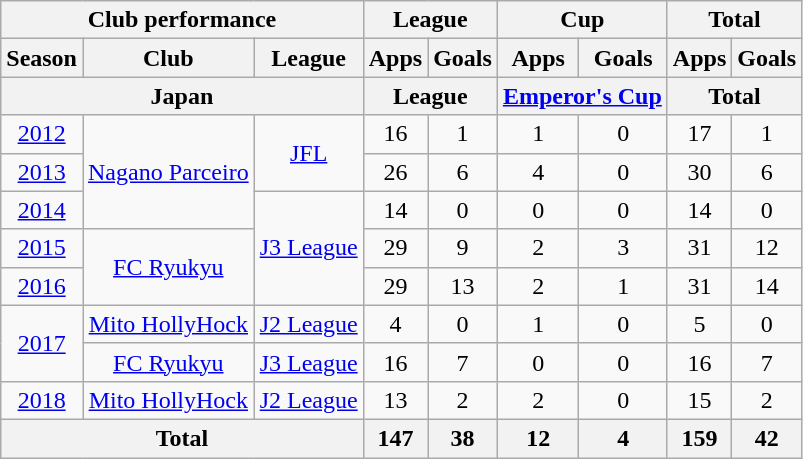<table class="wikitable" style="text-align:center;">
<tr>
<th colspan=3>Club performance</th>
<th colspan=2>League</th>
<th colspan=2>Cup</th>
<th colspan=2>Total</th>
</tr>
<tr>
<th>Season</th>
<th>Club</th>
<th>League</th>
<th>Apps</th>
<th>Goals</th>
<th>Apps</th>
<th>Goals</th>
<th>Apps</th>
<th>Goals</th>
</tr>
<tr>
<th colspan=3>Japan</th>
<th colspan=2>League</th>
<th colspan=2><a href='#'>Emperor's Cup</a></th>
<th colspan=2>Total</th>
</tr>
<tr>
<td><a href='#'>2012</a></td>
<td rowspan="3"><a href='#'>Nagano Parceiro</a></td>
<td rowspan="2"><a href='#'>JFL</a></td>
<td>16</td>
<td>1</td>
<td>1</td>
<td>0</td>
<td>17</td>
<td>1</td>
</tr>
<tr>
<td><a href='#'>2013</a></td>
<td>26</td>
<td>6</td>
<td>4</td>
<td>0</td>
<td>30</td>
<td>6</td>
</tr>
<tr>
<td><a href='#'>2014</a></td>
<td rowspan="3"><a href='#'>J3 League</a></td>
<td>14</td>
<td>0</td>
<td>0</td>
<td>0</td>
<td>14</td>
<td>0</td>
</tr>
<tr>
<td><a href='#'>2015</a></td>
<td rowspan="2"><a href='#'>FC Ryukyu</a></td>
<td>29</td>
<td>9</td>
<td>2</td>
<td>3</td>
<td>31</td>
<td>12</td>
</tr>
<tr>
<td><a href='#'>2016</a></td>
<td>29</td>
<td>13</td>
<td>2</td>
<td>1</td>
<td>31</td>
<td>14</td>
</tr>
<tr>
<td rowspan="2"><a href='#'>2017</a></td>
<td><a href='#'>Mito HollyHock</a></td>
<td><a href='#'>J2 League</a></td>
<td>4</td>
<td>0</td>
<td>1</td>
<td>0</td>
<td>5</td>
<td>0</td>
</tr>
<tr>
<td><a href='#'>FC Ryukyu</a></td>
<td><a href='#'>J3 League</a></td>
<td>16</td>
<td>7</td>
<td>0</td>
<td>0</td>
<td>16</td>
<td>7</td>
</tr>
<tr>
<td><a href='#'>2018</a></td>
<td><a href='#'>Mito HollyHock</a></td>
<td rowspan=1><a href='#'>J2 League</a></td>
<td>13</td>
<td>2</td>
<td>2</td>
<td>0</td>
<td>15</td>
<td>2</td>
</tr>
<tr>
<th colspan=3>Total</th>
<th>147</th>
<th>38</th>
<th>12</th>
<th>4</th>
<th>159</th>
<th>42</th>
</tr>
</table>
